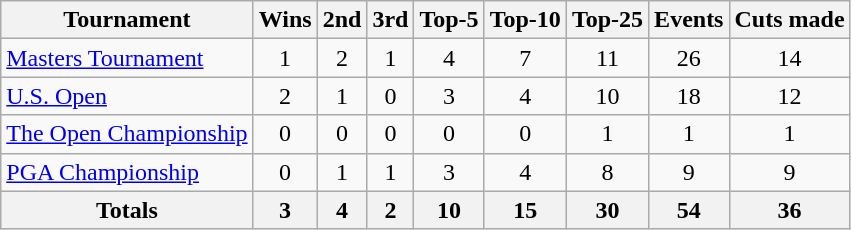<table class=wikitable style=text-align:center>
<tr>
<th>Tournament</th>
<th>Wins</th>
<th>2nd</th>
<th>3rd</th>
<th>Top-5</th>
<th>Top-10</th>
<th>Top-25</th>
<th>Events</th>
<th>Cuts made</th>
</tr>
<tr>
<td align=left><a href='#'>Masters Tournament</a></td>
<td>1</td>
<td>2</td>
<td>1</td>
<td>4</td>
<td>7</td>
<td>11</td>
<td>26</td>
<td>14</td>
</tr>
<tr>
<td align=left><a href='#'>U.S. Open</a></td>
<td>2</td>
<td>1</td>
<td>0</td>
<td>3</td>
<td>4</td>
<td>10</td>
<td>18</td>
<td>12</td>
</tr>
<tr>
<td align=left><a href='#'>The Open Championship</a></td>
<td>0</td>
<td>0</td>
<td>0</td>
<td>0</td>
<td>0</td>
<td>1</td>
<td>1</td>
<td>1</td>
</tr>
<tr>
<td align=left><a href='#'>PGA Championship</a></td>
<td>0</td>
<td>1</td>
<td>1</td>
<td>3</td>
<td>4</td>
<td>8</td>
<td>9</td>
<td>9</td>
</tr>
<tr>
<th>Totals</th>
<th>3</th>
<th>4</th>
<th>2</th>
<th>10</th>
<th>15</th>
<th>30</th>
<th>54</th>
<th>36</th>
</tr>
</table>
